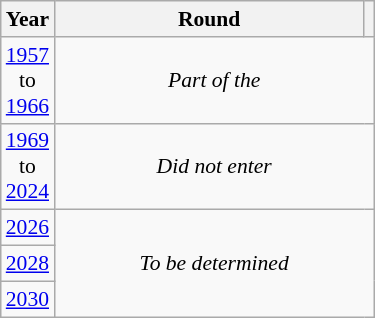<table class="wikitable" style="text-align: center; font-size:90%">
<tr>
<th>Year</th>
<th style="width:200px">Round</th>
<th></th>
</tr>
<tr>
<td><a href='#'>1957</a><br>to<br><a href='#'>1966</a></td>
<td colspan="2"><em>Part of the </em></td>
</tr>
<tr>
<td><a href='#'>1969</a><br>to<br><a href='#'>2024</a></td>
<td colspan="2"><em>Did not enter</em></td>
</tr>
<tr>
<td><a href='#'>2026</a></td>
<td colspan="2" rowspan="3"><em>To be determined</em></td>
</tr>
<tr>
<td><a href='#'>2028</a></td>
</tr>
<tr>
<td><a href='#'>2030</a></td>
</tr>
</table>
